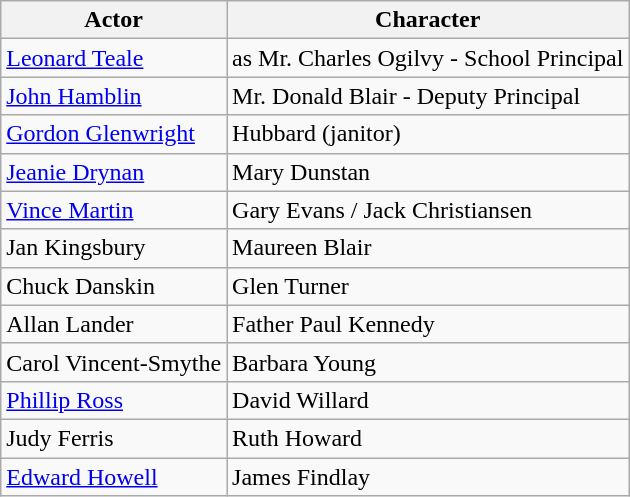<table class="wikitable">
<tr>
<th>Actor</th>
<th>Character</th>
</tr>
<tr>
<td><a href='#'>Leonard Teale</a></td>
<td>as Mr. Charles Ogilvy - School Principal</td>
</tr>
<tr>
<td><a href='#'>John Hamblin</a></td>
<td>Mr. Donald Blair - Deputy Principal</td>
</tr>
<tr>
<td><a href='#'>Gordon Glenwright</a></td>
<td>Hubbard (janitor)</td>
</tr>
<tr>
<td><a href='#'>Jeanie Drynan</a></td>
<td>Mary Dunstan</td>
</tr>
<tr>
<td><a href='#'>Vince Martin</a></td>
<td>Gary Evans / Jack Christiansen</td>
</tr>
<tr>
<td>Jan Kingsbury</td>
<td>Maureen Blair</td>
</tr>
<tr>
<td>Chuck Danskin</td>
<td>Glen Turner</td>
</tr>
<tr>
<td>Allan Lander</td>
<td>Father Paul Kennedy</td>
</tr>
<tr>
<td>Carol Vincent-Smythe</td>
<td>Barbara Young</td>
</tr>
<tr>
<td><a href='#'>Phillip Ross</a></td>
<td>David Willard</td>
</tr>
<tr>
<td>Judy Ferris</td>
<td>Ruth Howard</td>
</tr>
<tr>
<td><a href='#'>Edward Howell</a></td>
<td>James Findlay</td>
</tr>
</table>
